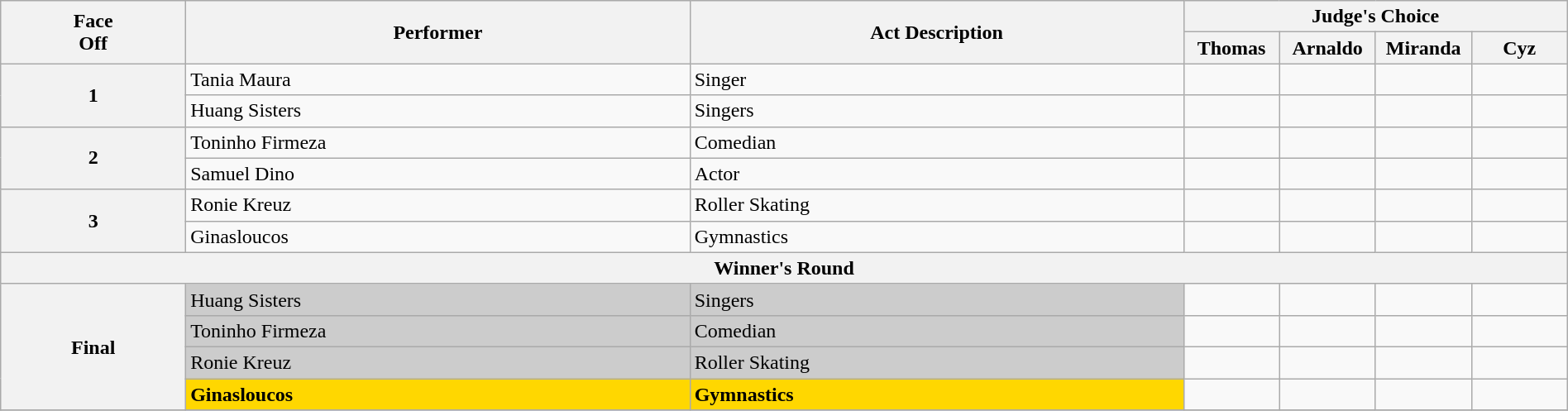<table class="wikitable" width="100%">
<tr>
<th rowspan=2>Face<br>Off</th>
<th rowspan=2>Performer</th>
<th rowspan=2>Act Description</th>
<th colspan=4>Judge's Choice</th>
</tr>
<tr>
<th width="70">Thomas</th>
<th width="70">Arnaldo</th>
<th width="70">Miranda</th>
<th width="70">Cyz</th>
</tr>
<tr>
<th rowspan=2>1</th>
<td>Tania Maura</td>
<td>Singer</td>
<td></td>
<td></td>
<td></td>
<td></td>
</tr>
<tr>
<td>Huang Sisters</td>
<td>Singers</td>
<td></td>
<td></td>
<td></td>
<td></td>
</tr>
<tr>
<th rowspan=2>2</th>
<td>Toninho Firmeza</td>
<td>Comedian</td>
<td></td>
<td></td>
<td></td>
<td></td>
</tr>
<tr>
<td>Samuel Dino</td>
<td>Actor</td>
<td></td>
<td></td>
<td></td>
<td></td>
</tr>
<tr>
<th rowspan=2>3</th>
<td>Ronie Kreuz</td>
<td>Roller Skating</td>
<td></td>
<td></td>
<td></td>
<td></td>
</tr>
<tr>
<td>Ginasloucos</td>
<td>Gymnastics</td>
<td></td>
<td></td>
<td></td>
<td></td>
</tr>
<tr>
<th colspan=7>Winner's Round</th>
</tr>
<tr>
<th rowspan=4>Final</th>
<td bgcolor="CCCCCC">Huang Sisters</td>
<td bgcolor="CCCCCC">Singers</td>
<td></td>
<td></td>
<td></td>
<td></td>
</tr>
<tr>
<td bgcolor="CCCCCC">Toninho Firmeza</td>
<td bgcolor="CCCCCC">Comedian</td>
<td></td>
<td></td>
<td></td>
<td></td>
</tr>
<tr>
<td bgcolor="CCCCCC">Ronie Kreuz</td>
<td bgcolor="CCCCCC">Roller Skating</td>
<td></td>
<td></td>
<td></td>
<td></td>
</tr>
<tr>
<td bgcolor="FFD700"><strong>Ginasloucos</strong></td>
<td bgcolor="FFD700"><strong>Gymnastics</strong></td>
<td></td>
<td></td>
<td></td>
<td></td>
</tr>
<tr>
</tr>
</table>
